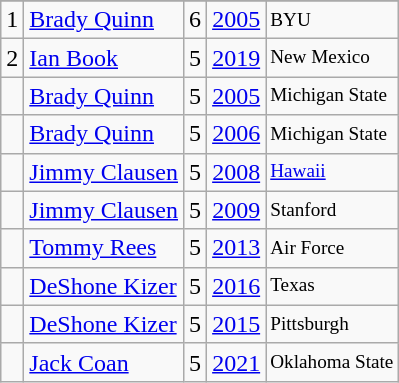<table class="wikitable">
<tr>
</tr>
<tr>
<td>1</td>
<td><a href='#'>Brady Quinn</a></td>
<td>6</td>
<td><a href='#'>2005</a></td>
<td style="font-size:80%;">BYU</td>
</tr>
<tr>
<td>2</td>
<td><a href='#'>Ian Book</a></td>
<td>5</td>
<td><a href='#'>2019</a></td>
<td style="font-size:80%;">New Mexico</td>
</tr>
<tr>
<td></td>
<td><a href='#'>Brady Quinn</a></td>
<td>5</td>
<td><a href='#'>2005</a></td>
<td style="font-size:80%;">Michigan State</td>
</tr>
<tr>
<td></td>
<td><a href='#'>Brady Quinn</a></td>
<td>5</td>
<td><a href='#'>2006</a></td>
<td style="font-size:80%;">Michigan State</td>
</tr>
<tr>
<td></td>
<td><a href='#'>Jimmy Clausen</a></td>
<td>5</td>
<td><a href='#'>2008</a></td>
<td style="font-size:80%;"><a href='#'>Hawaii</a></td>
</tr>
<tr>
<td></td>
<td><a href='#'>Jimmy Clausen</a></td>
<td>5</td>
<td><a href='#'>2009</a></td>
<td style="font-size:80%;">Stanford</td>
</tr>
<tr>
<td></td>
<td><a href='#'>Tommy Rees</a></td>
<td>5</td>
<td><a href='#'>2013</a></td>
<td style="font-size:80%;">Air Force</td>
</tr>
<tr>
<td></td>
<td><a href='#'>DeShone Kizer</a></td>
<td>5</td>
<td><a href='#'>2016</a></td>
<td style="font-size:80%;">Texas</td>
</tr>
<tr>
<td></td>
<td><a href='#'>DeShone Kizer</a></td>
<td>5</td>
<td><a href='#'>2015</a></td>
<td style="font-size:80%;">Pittsburgh</td>
</tr>
<tr>
<td></td>
<td><a href='#'>Jack Coan</a></td>
<td>5</td>
<td><a href='#'>2021</a></td>
<td style="font-size:80%;">Oklahoma State</td>
</tr>
</table>
